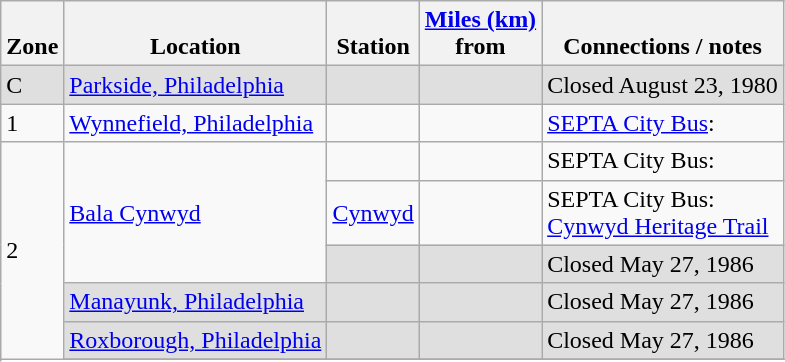<table class="wikitable">
<tr style="vertical-align:bottom;"|>
<th>Zone</th>
<th>Location</th>
<th>Station</th>
<th><a href='#'>Miles (km)</a><br>from<br></th>
<th class="nowrap">Connections / notes</th>
</tr>
<tr bgcolor=dfdfdf>
<td>C</td>
<td><a href='#'>Parkside, Philadelphia</a></td>
<td></td>
<td></td>
<td>Closed August 23, 1980</td>
</tr>
<tr>
<td>1</td>
<td><a href='#'>Wynnefield, Philadelphia</a></td>
<td> </td>
<td></td>
<td> <a href='#'>SEPTA City Bus</a>: </td>
</tr>
<tr>
<td rowspan=6>2</td>
<td rowspan=3><a href='#'>Bala Cynwyd</a></td>
<td> </td>
<td></td>
<td> SEPTA City Bus: </td>
</tr>
<tr>
<td><a href='#'>Cynwyd</a> </td>
<td></td>
<td> SEPTA City Bus: <br> <a href='#'>Cynwyd Heritage Trail</a></td>
</tr>
<tr bgcolor=dfdfdf>
<td></td>
<td></td>
<td>Closed May 27, 1986</td>
</tr>
<tr bgcolor=dfdfdf>
<td><a href='#'>Manayunk, Philadelphia</a></td>
<td></td>
<td></td>
<td>Closed May 27, 1986</td>
</tr>
<tr bgcolor=dfdfdf>
<td><a href='#'>Roxborough, Philadelphia</a></td>
<td></td>
<td></td>
<td>Closed May 27, 1986</td>
</tr>
<tr>
</tr>
</table>
